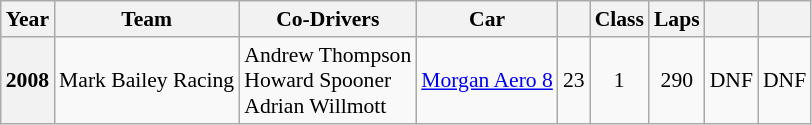<table class="wikitable" style="font-size:90%">
<tr>
<th>Year</th>
<th>Team</th>
<th>Co-Drivers</th>
<th>Car</th>
<th></th>
<th>Class</th>
<th>Laps</th>
<th></th>
<th></th>
</tr>
<tr style="text-align:center;">
<th>2008</th>
<td align="left"> Mark Bailey Racing</td>
<td align="left"> Andrew Thompson<br> Howard Spooner<br> Adrian Willmott</td>
<td align="left"><a href='#'>Morgan Aero 8</a></td>
<td>23</td>
<td>1</td>
<td>290</td>
<td>DNF</td>
<td>DNF</td>
</tr>
</table>
